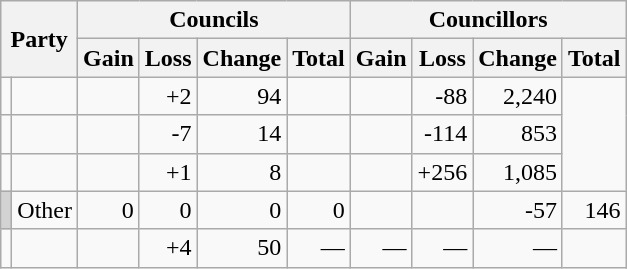<table class="wikitable">
<tr>
<th colspan="2" rowspan="2">Party</th>
<th colspan="4">Councils</th>
<th colspan="4">Councillors</th>
</tr>
<tr>
<th valign="top">Gain</th>
<th valign="top">Loss</th>
<th valign="top">Change</th>
<th style="text-align: right;" valign="top">Total</th>
<th valign="top">Gain</th>
<th valign="top">Loss</th>
<th style="text-align: right;" valign="top">Change</th>
<th style="text-align: right;" valign="top">Total</th>
</tr>
<tr>
<td></td>
<td align="right"></td>
<td align="right"></td>
<td align="right">+2</td>
<td align="right">94</td>
<td align="right"></td>
<td align="right"></td>
<td align="right">-88</td>
<td align="right">2,240</td>
</tr>
<tr>
<td></td>
<td align="right"></td>
<td align="right"></td>
<td align="right">-7</td>
<td align="right">14</td>
<td align="right"></td>
<td align="right"></td>
<td align="right">-114</td>
<td align="right">853</td>
</tr>
<tr>
<td></td>
<td align="right"></td>
<td align="right"></td>
<td align="right">+1</td>
<td align="right">8</td>
<td align="right"></td>
<td align="right"></td>
<td align="right">+256</td>
<td align="right">1,085</td>
</tr>
<tr>
<td bgcolor="#d3d3d3"></td>
<td>Other</td>
<td align="right">0</td>
<td align="right">0</td>
<td align="right">0</td>
<td align="right">0</td>
<td align="right"></td>
<td align="right"></td>
<td align="right">-57</td>
<td align="right">146</td>
</tr>
<tr>
<td></td>
<td align="right"></td>
<td align="right"></td>
<td align="right">+4</td>
<td align="right">50</td>
<td align="right">—</td>
<td align="right">—</td>
<td align="right">—</td>
<td align="right">—</td>
</tr>
</table>
